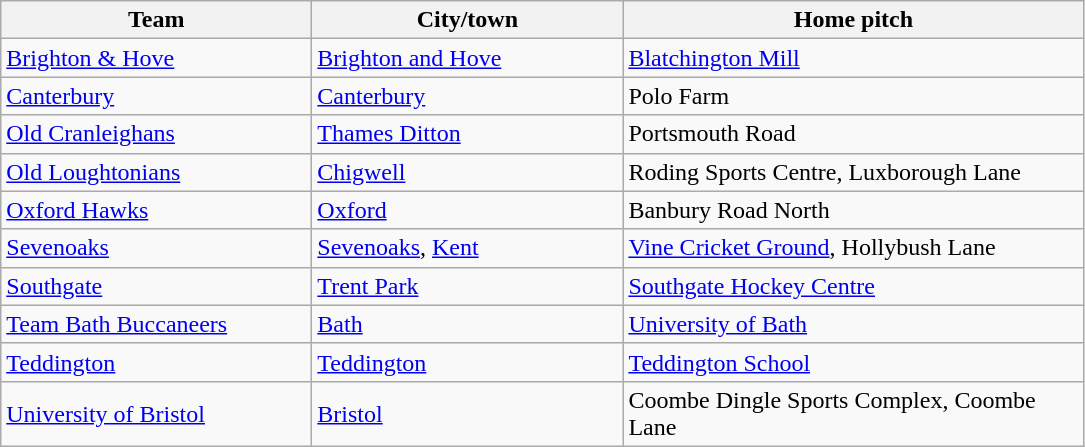<table class="wikitable sortable">
<tr>
<th width=200>Team</th>
<th width=200>City/town</th>
<th width=300>Home pitch</th>
</tr>
<tr>
<td><a href='#'>Brighton & Hove</a></td>
<td><a href='#'>Brighton and Hove</a></td>
<td><a href='#'>Blatchington Mill</a></td>
</tr>
<tr>
<td><a href='#'>Canterbury</a></td>
<td><a href='#'>Canterbury</a></td>
<td>Polo Farm</td>
</tr>
<tr>
<td><a href='#'>Old Cranleighans</a></td>
<td><a href='#'>Thames Ditton</a></td>
<td>Portsmouth Road</td>
</tr>
<tr>
<td><a href='#'>Old Loughtonians</a></td>
<td><a href='#'>Chigwell</a></td>
<td>Roding Sports Centre, Luxborough Lane</td>
</tr>
<tr>
<td><a href='#'>Oxford Hawks</a></td>
<td><a href='#'>Oxford</a></td>
<td>Banbury Road North</td>
</tr>
<tr>
<td><a href='#'>Sevenoaks</a></td>
<td><a href='#'>Sevenoaks</a>, <a href='#'>Kent</a></td>
<td><a href='#'>Vine Cricket Ground</a>, Hollybush Lane</td>
</tr>
<tr>
<td><a href='#'>Southgate</a></td>
<td><a href='#'>Trent Park</a></td>
<td><a href='#'>Southgate Hockey Centre</a></td>
</tr>
<tr>
<td><a href='#'>Team Bath Buccaneers</a></td>
<td><a href='#'>Bath</a></td>
<td><a href='#'>University of Bath</a></td>
</tr>
<tr>
<td><a href='#'>Teddington</a></td>
<td><a href='#'>Teddington</a></td>
<td><a href='#'>Teddington School</a></td>
</tr>
<tr>
<td><a href='#'>University of Bristol</a></td>
<td><a href='#'>Bristol</a></td>
<td>Coombe Dingle Sports Complex, Coombe Lane</td>
</tr>
</table>
